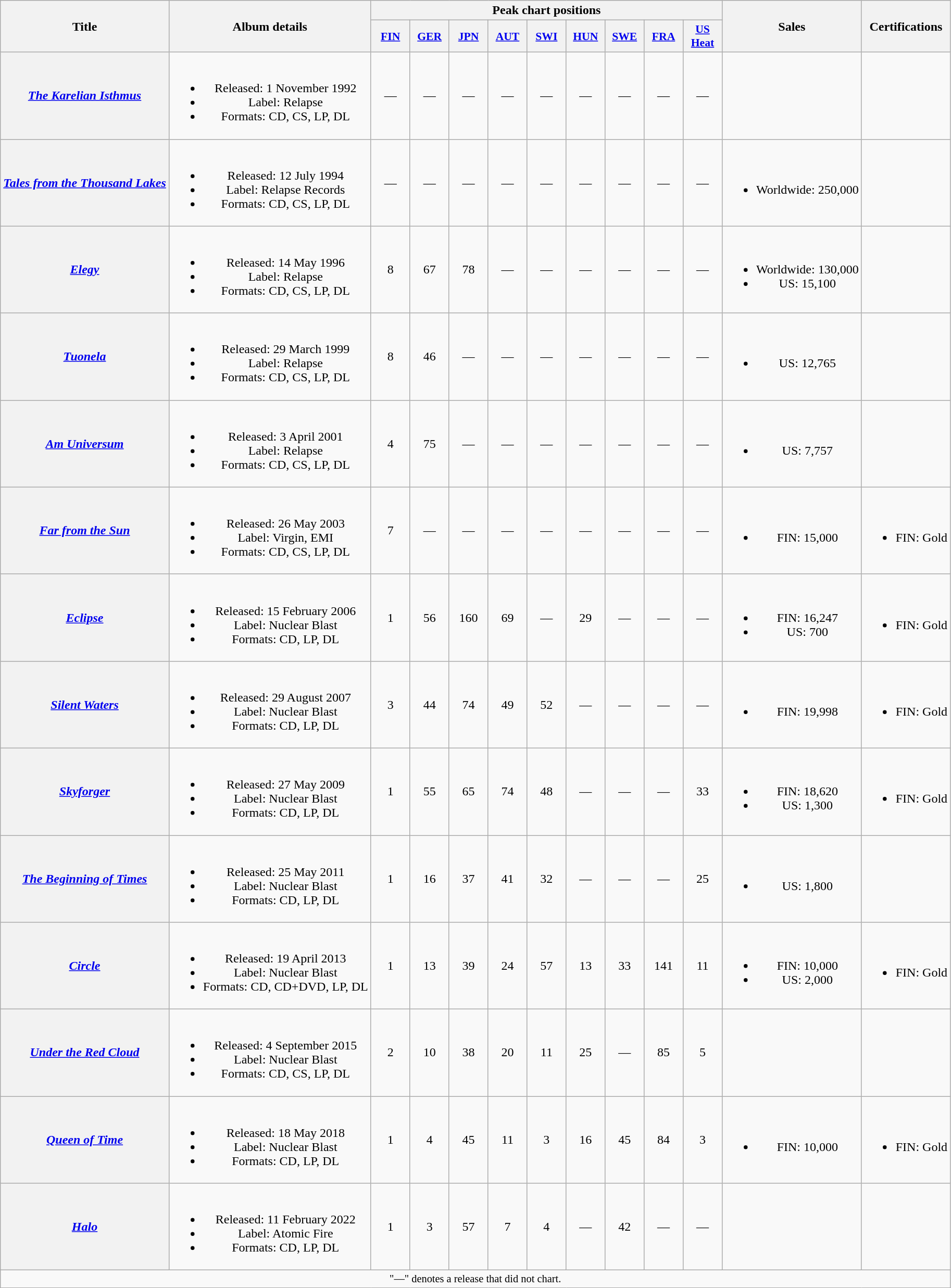<table class="wikitable plainrowheaders" style="text-align:center;">
<tr>
<th scope="col" rowspan="2">Title</th>
<th scope="col" rowspan="2">Album details</th>
<th scope="col" colspan="9">Peak chart positions</th>
<th scope="col" rowspan="2">Sales</th>
<th scope="col" rowspan="2">Certifications</th>
</tr>
<tr>
<th scope="col" style="width:3em;font-size:90%;"><a href='#'>FIN</a><br></th>
<th scope="col" style="width:3em;font-size:90%;"><a href='#'>GER</a><br></th>
<th scope="col" style="width:3em;font-size:90%;"><a href='#'>JPN</a><br></th>
<th scope="col" style="width:3em;font-size:90%;"><a href='#'>AUT</a><br></th>
<th scope="col" style="width:3em;font-size:90%;"><a href='#'>SWI</a><br></th>
<th scope="col" style="width:3em;font-size:90%;"><a href='#'>HUN</a><br></th>
<th scope="col" style="width:3em;font-size:90%;"><a href='#'>SWE</a><br></th>
<th scope="col" style="width:3em;font-size:90%;"><a href='#'>FRA</a><br></th>
<th scope="col" style="width:3em;font-size:90%;"><a href='#'>US <br>Heat</a><br></th>
</tr>
<tr>
<th scope="row"><em><a href='#'>The Karelian Isthmus</a></em></th>
<td><br><ul><li>Released: 1 November 1992</li><li>Label: Relapse</li><li>Formats: CD, CS, LP, DL</li></ul></td>
<td style="text-align:center;">—</td>
<td style="text-align:center;">—</td>
<td style="text-align:center;">—</td>
<td style="text-align:center;">—</td>
<td style="text-align:center;">—</td>
<td style="text-align:center;">—</td>
<td style="text-align:center;">—</td>
<td style="text-align:center;">—</td>
<td style="text-align:center;">—</td>
<td></td>
<td></td>
</tr>
<tr>
<th scope="row"><em><a href='#'>Tales from the Thousand Lakes</a></em></th>
<td><br><ul><li>Released: 12 July 1994</li><li>Label: Relapse Records</li><li>Formats: CD, CS, LP, DL</li></ul></td>
<td style="text-align:center;">—</td>
<td style="text-align:center;">—</td>
<td style="text-align:center;">—</td>
<td style="text-align:center;">—</td>
<td style="text-align:center;">—</td>
<td style="text-align:center;">—</td>
<td style="text-align:center;">—</td>
<td style="text-align:center;">—</td>
<td style="text-align:center;">—</td>
<td><br><ul><li>Worldwide: 250,000</li></ul></td>
<td></td>
</tr>
<tr>
<th scope="row"><em><a href='#'>Elegy</a></em></th>
<td><br><ul><li>Released: 14 May 1996</li><li>Label: Relapse</li><li>Formats: CD, CS, LP, DL</li></ul></td>
<td style="text-align:center;">8</td>
<td style="text-align:center;">67</td>
<td style="text-align:center;">78</td>
<td style="text-align:center;">—</td>
<td style="text-align:center;">—</td>
<td style="text-align:center;">—</td>
<td style="text-align:center;">—</td>
<td style="text-align:center;">—</td>
<td style="text-align:center;">—</td>
<td><br><ul><li>Worldwide: 130,000</li><li>US: 15,100</li></ul></td>
<td></td>
</tr>
<tr>
<th scope="row"><em><a href='#'>Tuonela</a></em></th>
<td><br><ul><li>Released: 29 March 1999</li><li>Label: Relapse</li><li>Formats: CD, CS, LP, DL</li></ul></td>
<td style="text-align:center;">8</td>
<td style="text-align:center;">46</td>
<td style="text-align:center;">—</td>
<td style="text-align:center;">—</td>
<td style="text-align:center;">—</td>
<td style="text-align:center;">—</td>
<td style="text-align:center;">—</td>
<td style="text-align:center;">—</td>
<td style="text-align:center;">—</td>
<td><br><ul><li>US: 12,765</li></ul></td>
<td></td>
</tr>
<tr>
<th scope="row"><em><a href='#'>Am Universum</a></em></th>
<td><br><ul><li>Released: 3 April 2001</li><li>Label: Relapse</li><li>Formats: CD, CS, LP, DL</li></ul></td>
<td style="text-align:center;">4</td>
<td style="text-align:center;">75</td>
<td style="text-align:center;">—</td>
<td style="text-align:center;">—</td>
<td style="text-align:center;">—</td>
<td style="text-align:center;">—</td>
<td style="text-align:center;">—</td>
<td style="text-align:center;">—</td>
<td style="text-align:center;">—</td>
<td><br><ul><li>US: 7,757</li></ul></td>
<td></td>
</tr>
<tr>
<th scope="row"><em><a href='#'>Far from the Sun</a></em></th>
<td><br><ul><li>Released: 26 May 2003</li><li>Label: Virgin, EMI</li><li>Formats: CD, CS, LP, DL</li></ul></td>
<td style="text-align:center;">7</td>
<td style="text-align:center;">—</td>
<td style="text-align:center;">—</td>
<td style="text-align:center;">—</td>
<td style="text-align:center;">—</td>
<td style="text-align:center;">—</td>
<td style="text-align:center;">—</td>
<td style="text-align:center;">—</td>
<td style="text-align:center;">—</td>
<td><br><ul><li>FIN: 15,000</li></ul></td>
<td><br><ul><li>FIN: Gold</li></ul></td>
</tr>
<tr>
<th scope="row"><em><a href='#'>Eclipse</a></em></th>
<td><br><ul><li>Released: 15 February 2006</li><li>Label: Nuclear Blast</li><li>Formats: CD, LP, DL</li></ul></td>
<td style="text-align:center;">1</td>
<td style="text-align:center;">56</td>
<td style="text-align:center;">160</td>
<td style="text-align:center;">69</td>
<td style="text-align:center;">—</td>
<td style="text-align:center;">29</td>
<td style="text-align:center;">—</td>
<td style="text-align:center;">—</td>
<td style="text-align:center;">—</td>
<td><br><ul><li>FIN: 16,247</li><li>US: 700</li></ul></td>
<td><br><ul><li>FIN: Gold</li></ul></td>
</tr>
<tr>
<th scope="row"><em><a href='#'>Silent Waters</a></em></th>
<td><br><ul><li>Released: 29 August 2007</li><li>Label: Nuclear Blast</li><li>Formats: CD, LP, DL</li></ul></td>
<td style="text-align:center;">3</td>
<td style="text-align:center;">44</td>
<td style="text-align:center;">74</td>
<td style="text-align:center;">49</td>
<td style="text-align:center;">52</td>
<td style="text-align:center;">—</td>
<td style="text-align:center;">—</td>
<td style="text-align:center;">—</td>
<td style="text-align:center;">—</td>
<td><br><ul><li>FIN: 19,998</li></ul></td>
<td><br><ul><li>FIN: Gold</li></ul></td>
</tr>
<tr>
<th scope="row"><em><a href='#'>Skyforger</a></em></th>
<td><br><ul><li>Released: 27 May 2009</li><li>Label: Nuclear Blast</li><li>Formats: CD, LP, DL</li></ul></td>
<td style="text-align:center;">1</td>
<td style="text-align:center;">55</td>
<td style="text-align:center;">65</td>
<td style="text-align:center;">74</td>
<td style="text-align:center;">48</td>
<td style="text-align:center;">—</td>
<td style="text-align:center;">—</td>
<td style="text-align:center;">—</td>
<td style="text-align:center;">33</td>
<td><br><ul><li>FIN: 18,620</li><li>US: 1,300</li></ul></td>
<td><br><ul><li>FIN: Gold</li></ul></td>
</tr>
<tr>
<th scope="row"><em><a href='#'>The Beginning of Times</a></em></th>
<td><br><ul><li>Released: 25 May 2011</li><li>Label: Nuclear Blast</li><li>Formats: CD, LP, DL</li></ul></td>
<td style="text-align:center;">1</td>
<td style="text-align:center;">16</td>
<td style="text-align:center;">37</td>
<td style="text-align:center;">41</td>
<td style="text-align:center;">32</td>
<td style="text-align:center;">—</td>
<td style="text-align:center;">—</td>
<td style="text-align:center;">—</td>
<td style="text-align:center;">25</td>
<td><br><ul><li>US: 1,800</li></ul></td>
<td></td>
</tr>
<tr>
<th scope="row"><em><a href='#'>Circle</a></em></th>
<td><br><ul><li>Released: 19 April 2013</li><li>Label: Nuclear Blast</li><li>Formats: CD, CD+DVD, LP, DL</li></ul></td>
<td style="text-align:center;">1</td>
<td style="text-align:center;">13</td>
<td style="text-align:center;">39</td>
<td style="text-align:center;">24</td>
<td style="text-align:center;">57</td>
<td style="text-align:center;">13</td>
<td style="text-align:center;">33</td>
<td style="text-align:center;">141</td>
<td style="text-align:center;">11</td>
<td><br><ul><li>FIN: 10,000</li><li>US: 2,000</li></ul></td>
<td><br><ul><li>FIN: Gold</li></ul></td>
</tr>
<tr>
<th scope="row"><em><a href='#'>Under the Red Cloud</a></em></th>
<td><br><ul><li>Released: 4 September 2015</li><li>Label: Nuclear Blast</li><li>Formats: CD, CS, LP, DL</li></ul></td>
<td style="text-align:center;">2</td>
<td style="text-align:center;">10</td>
<td style="text-align:center;">38</td>
<td style="text-align:center;">20</td>
<td style="text-align:center;">11</td>
<td style="text-align:center;">25</td>
<td style="text-align:center;">—</td>
<td style="text-align:center;">85</td>
<td style="text-align:center;">5</td>
<td></td>
<td></td>
</tr>
<tr>
<th scope="row"><em><a href='#'>Queen of Time</a></em></th>
<td><br><ul><li>Released: 18 May 2018</li><li>Label: Nuclear Blast</li><li>Formats: CD, LP, DL</li></ul></td>
<td style="text-align:center;">1</td>
<td style="text-align:center;">4</td>
<td style="text-align:center;">45</td>
<td style="text-align:center;">11</td>
<td style="text-align:center;">3</td>
<td style="text-align:center;">16</td>
<td style="text-align:center;">45</td>
<td style="text-align:center;">84</td>
<td style="text-align:center;">3</td>
<td><br><ul><li>FIN: 10,000</li></ul></td>
<td><br><ul><li>FIN: Gold</li></ul></td>
</tr>
<tr>
<th scope="row"><em><a href='#'>Halo</a></em></th>
<td><br><ul><li>Released: 11 February 2022</li><li>Label: Atomic Fire</li><li>Formats: CD, LP, DL</li></ul></td>
<td style="text-align:center;">1</td>
<td style="text-align:center;">3</td>
<td style="text-align:center;">57</td>
<td style="text-align:center;">7</td>
<td style="text-align:center;">4</td>
<td style="text-align:center;">—</td>
<td style="text-align:center;">42</td>
<td style="text-align:center;">—</td>
<td style="text-align:center;">—</td>
<td></td>
<td></td>
</tr>
<tr>
<td colspan="20" style="text-align:center; font-size:85%;">"—" denotes a release that did not chart.</td>
</tr>
</table>
